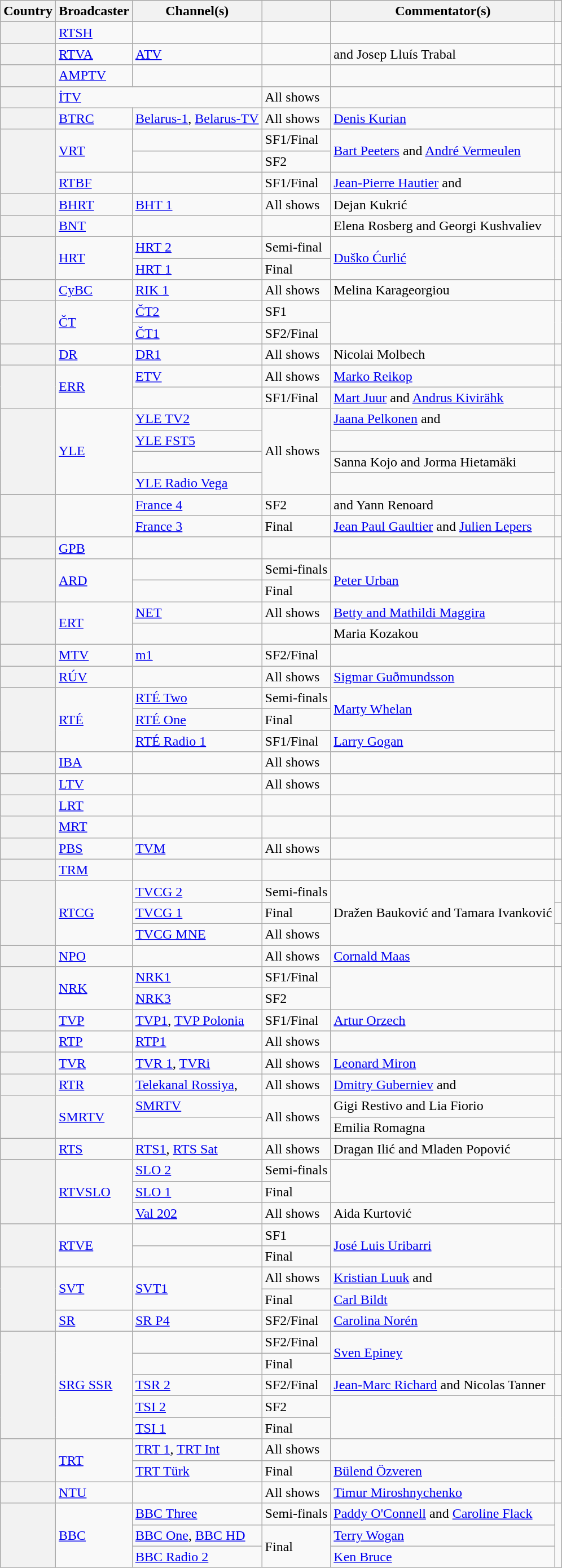<table class="wikitable plainrowheaders">
<tr>
<th scope="col">Country</th>
<th scope="col">Broadcaster</th>
<th scope="col">Channel(s)</th>
<th scope="col"></th>
<th scope="col">Commentator(s)</th>
<th scope="col"></th>
</tr>
<tr>
<th scope="row"></th>
<td><a href='#'>RTSH</a></td>
<td></td>
<td></td>
<td></td>
<td></td>
</tr>
<tr>
<th scope="row"></th>
<td><a href='#'>RTVA</a></td>
<td><a href='#'>ATV</a></td>
<td></td>
<td> and Josep Lluís Trabal</td>
<td></td>
</tr>
<tr>
<th scope="row"></th>
<td><a href='#'>AMPTV</a></td>
<td></td>
<td></td>
<td></td>
<td></td>
</tr>
<tr>
<th scope="row"></th>
<td colspan="2"><a href='#'>İTV</a></td>
<td>All shows</td>
<td></td>
<td></td>
</tr>
<tr>
<th scope="row"></th>
<td><a href='#'>BTRC</a></td>
<td><a href='#'>Belarus-1</a>, <a href='#'>Belarus-TV</a></td>
<td>All shows</td>
<td><a href='#'>Denis Kurian</a></td>
<td></td>
</tr>
<tr>
<th scope="rowgroup" rowspan="3"></th>
<td rowspan="2"><a href='#'>VRT</a></td>
<td></td>
<td>SF1/Final</td>
<td rowspan="2"><a href='#'>Bart Peeters</a> and <a href='#'>André Vermeulen</a></td>
<td rowspan="2"></td>
</tr>
<tr>
<td></td>
<td>SF2</td>
</tr>
<tr>
<td><a href='#'>RTBF</a></td>
<td></td>
<td>SF1/Final</td>
<td><a href='#'>Jean-Pierre Hautier</a> and </td>
<td></td>
</tr>
<tr>
<th scope="row"></th>
<td><a href='#'>BHRT</a></td>
<td><a href='#'>BHT 1</a></td>
<td>All shows</td>
<td>Dejan Kukrić</td>
<td></td>
</tr>
<tr>
<th scope="row"></th>
<td><a href='#'>BNT</a></td>
<td></td>
<td></td>
<td>Elena Rosberg and Georgi Kushvaliev</td>
<td></td>
</tr>
<tr>
<th scope="rowgroup" rowspan="2"></th>
<td rowspan="2"><a href='#'>HRT</a></td>
<td><a href='#'>HRT 2</a></td>
<td>Semi-final</td>
<td rowspan="2"><a href='#'>Duško Ćurlić</a></td>
<td rowspan="2"></td>
</tr>
<tr>
<td><a href='#'>HRT 1</a></td>
<td>Final</td>
</tr>
<tr>
<th scope="row"></th>
<td><a href='#'>CyBC</a></td>
<td><a href='#'>RIK 1</a></td>
<td>All shows</td>
<td>Melina Karageorgiou</td>
<td></td>
</tr>
<tr>
<th scope="rowgroup" rowspan="2"></th>
<td rowspan="2"><a href='#'>ČT</a></td>
<td><a href='#'>ČT2</a></td>
<td>SF1</td>
<td rowspan="2"></td>
<td rowspan="2"></td>
</tr>
<tr>
<td><a href='#'>ČT1</a></td>
<td>SF2/Final</td>
</tr>
<tr>
<th scope="row"></th>
<td><a href='#'>DR</a></td>
<td><a href='#'>DR1</a></td>
<td>All shows</td>
<td>Nicolai Molbech</td>
<td></td>
</tr>
<tr>
<th scope="rowgroup" rowspan="2"></th>
<td rowspan="2"><a href='#'>ERR</a></td>
<td><a href='#'>ETV</a></td>
<td>All shows</td>
<td><a href='#'>Marko Reikop</a></td>
<td></td>
</tr>
<tr>
<td></td>
<td>SF1/Final</td>
<td><a href='#'>Mart Juur</a> and <a href='#'>Andrus Kivirähk</a></td>
<td></td>
</tr>
<tr>
<th scope="rowgroup" rowspan="4"></th>
<td rowspan="4"><a href='#'>YLE</a></td>
<td><a href='#'>YLE TV2</a></td>
<td rowspan="4">All shows</td>
<td><a href='#'>Jaana Pelkonen</a> and </td>
<td></td>
</tr>
<tr>
<td><a href='#'>YLE FST5</a></td>
<td></td>
<td></td>
</tr>
<tr>
<td></td>
<td>Sanna Kojo and Jorma Hietamäki</td>
<td rowspan="2"></td>
</tr>
<tr>
<td><a href='#'>YLE Radio Vega</a></td>
<td></td>
</tr>
<tr>
<th scope="rowgroup" rowspan="2"></th>
<td rowspan="2"></td>
<td><a href='#'>France 4</a></td>
<td>SF2</td>
<td> and Yann Renoard</td>
<td></td>
</tr>
<tr>
<td><a href='#'>France 3</a></td>
<td>Final</td>
<td><a href='#'>Jean Paul Gaultier</a> and <a href='#'>Julien Lepers</a></td>
<td></td>
</tr>
<tr>
<th scope="row"></th>
<td><a href='#'>GPB</a></td>
<td></td>
<td></td>
<td></td>
<td></td>
</tr>
<tr>
<th scope="rowgroup" rowspan="2"></th>
<td rowspan="2"><a href='#'>ARD</a></td>
<td></td>
<td>Semi-finals</td>
<td rowspan="2"><a href='#'>Peter Urban</a></td>
<td rowspan="2"></td>
</tr>
<tr>
<td></td>
<td>Final</td>
</tr>
<tr>
<th scope="rowgroup" rowspan="2"></th>
<td rowspan="2"><a href='#'>ERT</a></td>
<td><a href='#'>NET</a></td>
<td>All shows</td>
<td><a href='#'>Betty and Mathildi Maggira</a></td>
<td></td>
</tr>
<tr>
<td></td>
<td></td>
<td>Maria Kozakou</td>
<td></td>
</tr>
<tr>
<th scope="row"></th>
<td><a href='#'>MTV</a></td>
<td><a href='#'>m1</a></td>
<td>SF2/Final</td>
<td></td>
<td></td>
</tr>
<tr>
<th scope="row"></th>
<td><a href='#'>RÚV</a></td>
<td></td>
<td>All shows</td>
<td><a href='#'>Sigmar Guðmundsson</a></td>
<td></td>
</tr>
<tr>
<th scope="rowgroup" rowspan="3"></th>
<td rowspan="3"><a href='#'>RTÉ</a></td>
<td><a href='#'>RTÉ Two</a></td>
<td>Semi-finals</td>
<td rowspan="2"><a href='#'>Marty Whelan</a></td>
<td rowspan="3"></td>
</tr>
<tr>
<td><a href='#'>RTÉ One</a></td>
<td>Final</td>
</tr>
<tr>
<td><a href='#'>RTÉ Radio 1</a></td>
<td>SF1/Final</td>
<td><a href='#'>Larry Gogan</a></td>
</tr>
<tr>
<th scope="row"></th>
<td><a href='#'>IBA</a></td>
<td></td>
<td>All shows</td>
<td></td>
<td></td>
</tr>
<tr>
<th scope="row"></th>
<td><a href='#'>LTV</a></td>
<td></td>
<td>All shows</td>
<td></td>
<td></td>
</tr>
<tr>
<th scope="row"></th>
<td><a href='#'>LRT</a></td>
<td></td>
<td></td>
<td></td>
<td></td>
</tr>
<tr>
<th scope="row"></th>
<td><a href='#'>MRT</a></td>
<td></td>
<td></td>
<td></td>
<td></td>
</tr>
<tr>
<th scope="row"></th>
<td><a href='#'>PBS</a></td>
<td><a href='#'>TVM</a></td>
<td>All shows</td>
<td></td>
<td></td>
</tr>
<tr>
<th scope="row"></th>
<td><a href='#'>TRM</a></td>
<td></td>
<td></td>
<td></td>
<td></td>
</tr>
<tr>
<th scope="rowgroup" rowspan="3"></th>
<td rowspan="3"><a href='#'>RTCG</a></td>
<td><a href='#'>TVCG 2</a></td>
<td>Semi-finals</td>
<td rowspan="3">Dražen Bauković and Tamara Ivanković</td>
<td></td>
</tr>
<tr>
<td><a href='#'>TVCG 1</a></td>
<td>Final</td>
<td></td>
</tr>
<tr>
<td><a href='#'>TVCG MNE</a></td>
<td>All shows</td>
<td></td>
</tr>
<tr>
<th scope="row"></th>
<td><a href='#'>NPO</a></td>
<td></td>
<td>All shows</td>
<td><a href='#'>Cornald Maas</a></td>
<td></td>
</tr>
<tr>
<th scope="rowgroup" rowspan="2"></th>
<td rowspan="2"><a href='#'>NRK</a></td>
<td><a href='#'>NRK1</a></td>
<td>SF1/Final</td>
<td rowspan="2"></td>
<td rowspan="2"></td>
</tr>
<tr>
<td><a href='#'>NRK3</a></td>
<td>SF2</td>
</tr>
<tr>
<th scope="row"></th>
<td><a href='#'>TVP</a></td>
<td><a href='#'>TVP1</a>, <a href='#'>TVP Polonia</a></td>
<td>SF1/Final</td>
<td><a href='#'>Artur Orzech</a></td>
<td></td>
</tr>
<tr>
<th scope="row"></th>
<td><a href='#'>RTP</a></td>
<td><a href='#'>RTP1</a></td>
<td>All shows</td>
<td></td>
<td></td>
</tr>
<tr>
<th scope="row"></th>
<td><a href='#'>TVR</a></td>
<td><a href='#'>TVR 1</a>, <a href='#'>TVRi</a></td>
<td>All shows</td>
<td><a href='#'>Leonard Miron</a></td>
<td></td>
</tr>
<tr>
<th scope="row"></th>
<td><a href='#'>RTR</a></td>
<td><a href='#'>Telekanal Rossiya</a>, </td>
<td>All shows</td>
<td><a href='#'>Dmitry Guberniev</a> and </td>
<td></td>
</tr>
<tr>
<th scope="rowgroup" rowspan="2"></th>
<td rowspan="2"><a href='#'>SMRTV</a></td>
<td><a href='#'>SMRTV</a></td>
<td rowspan="2">All shows</td>
<td>Gigi Restivo and Lia Fiorio</td>
<td rowspan="2"></td>
</tr>
<tr>
<td></td>
<td>Emilia Romagna</td>
</tr>
<tr>
<th scope="row"></th>
<td><a href='#'>RTS</a></td>
<td><a href='#'>RTS1</a>, <a href='#'>RTS Sat</a></td>
<td>All shows</td>
<td>Dragan Ilić and Mladen Popović</td>
<td></td>
</tr>
<tr>
<th scope="rowgroup" rowspan="3"></th>
<td rowspan="3"><a href='#'>RTVSLO</a></td>
<td><a href='#'>SLO 2</a></td>
<td>Semi-finals</td>
<td rowspan="2"></td>
<td rowspan="3"></td>
</tr>
<tr>
<td><a href='#'>SLO 1</a></td>
<td>Final</td>
</tr>
<tr>
<td><a href='#'>Val 202</a></td>
<td>All shows</td>
<td>Aida Kurtović</td>
</tr>
<tr>
<th scope="rowgroup" rowspan="2"></th>
<td rowspan="2"><a href='#'>RTVE</a></td>
<td></td>
<td>SF1</td>
<td rowspan="2"><a href='#'>José Luis Uribarri</a></td>
<td rowspan="2"></td>
</tr>
<tr>
<td></td>
<td>Final</td>
</tr>
<tr>
<th scope="rowgroup" rowspan="3"></th>
<td rowspan="2"><a href='#'>SVT</a></td>
<td rowspan="2"><a href='#'>SVT1</a></td>
<td>All shows</td>
<td><a href='#'>Kristian Luuk</a> and </td>
<td rowspan="2"></td>
</tr>
<tr>
<td>Final</td>
<td><a href='#'>Carl Bildt</a></td>
</tr>
<tr>
<td><a href='#'>SR</a></td>
<td><a href='#'>SR P4</a></td>
<td>SF2/Final</td>
<td><a href='#'>Carolina Norén</a></td>
<td></td>
</tr>
<tr>
<th scope="rowgroup" rowspan="5"></th>
<td rowspan="5"><a href='#'>SRG SSR</a></td>
<td></td>
<td>SF2/Final</td>
<td rowspan="2"><a href='#'>Sven Epiney</a></td>
<td rowspan="2"></td>
</tr>
<tr>
<td></td>
<td>Final</td>
</tr>
<tr>
<td><a href='#'>TSR 2</a></td>
<td>SF2/Final</td>
<td><a href='#'>Jean-Marc Richard</a> and Nicolas Tanner</td>
<td></td>
</tr>
<tr>
<td><a href='#'>TSI 2</a></td>
<td>SF2</td>
<td rowspan="2"></td>
<td rowspan="2"></td>
</tr>
<tr>
<td><a href='#'>TSI 1</a></td>
<td>Final</td>
</tr>
<tr>
<th scope="rowgroup" rowspan="2"></th>
<td rowspan="2"><a href='#'>TRT</a></td>
<td><a href='#'>TRT 1</a>, <a href='#'>TRT Int</a></td>
<td>All shows</td>
<td></td>
<td rowspan="2"></td>
</tr>
<tr>
<td><a href='#'>TRT Türk</a></td>
<td>Final</td>
<td><a href='#'>Bülend Özveren</a></td>
</tr>
<tr>
<th scope="row"></th>
<td><a href='#'>NTU</a></td>
<td></td>
<td>All shows</td>
<td><a href='#'>Timur Miroshnychenko</a></td>
<td></td>
</tr>
<tr>
<th scope="rowgroup" rowspan="3"></th>
<td rowspan="3"><a href='#'>BBC</a></td>
<td><a href='#'>BBC Three</a></td>
<td>Semi-finals</td>
<td><a href='#'>Paddy O'Connell</a> and <a href='#'>Caroline Flack</a></td>
<td rowspan="3"></td>
</tr>
<tr>
<td><a href='#'>BBC One</a>, <a href='#'>BBC HD</a></td>
<td rowspan="2">Final</td>
<td><a href='#'>Terry Wogan</a></td>
</tr>
<tr>
<td><a href='#'>BBC Radio 2</a></td>
<td><a href='#'>Ken Bruce</a></td>
</tr>
</table>
